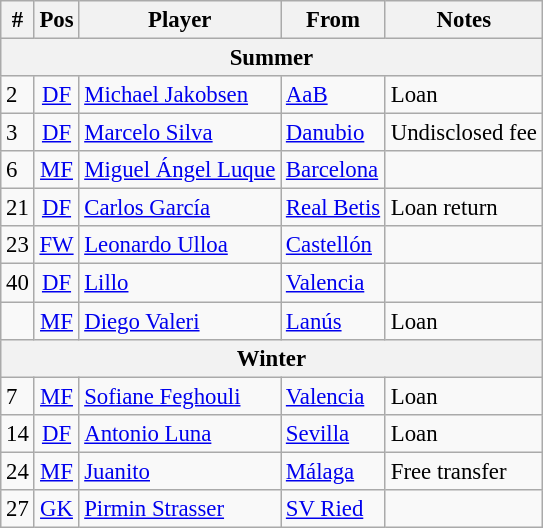<table class="wikitable" style="font-size:95%; text-align:left;">
<tr>
<th>#</th>
<th>Pos</th>
<th>Player</th>
<th>From</th>
<th>Notes</th>
</tr>
<tr>
<th colspan="5">Summer</th>
</tr>
<tr>
<td>2</td>
<td align="center"><a href='#'>DF</a></td>
<td> <a href='#'>Michael Jakobsen</a></td>
<td> <a href='#'>AaB</a></td>
<td>Loan</td>
</tr>
<tr>
<td>3</td>
<td align="center"><a href='#'>DF</a></td>
<td> <a href='#'>Marcelo Silva</a></td>
<td> <a href='#'>Danubio</a></td>
<td>Undisclosed fee</td>
</tr>
<tr>
<td>6</td>
<td align="center"><a href='#'>MF</a></td>
<td> <a href='#'>Miguel Ángel Luque</a></td>
<td> <a href='#'>Barcelona</a></td>
<td></td>
</tr>
<tr>
<td>21</td>
<td align="center"><a href='#'>DF</a></td>
<td> <a href='#'>Carlos García</a></td>
<td> <a href='#'>Real Betis</a></td>
<td>Loan return</td>
</tr>
<tr>
<td>23</td>
<td align="center"><a href='#'>FW</a></td>
<td> <a href='#'>Leonardo Ulloa</a></td>
<td> <a href='#'>Castellón</a></td>
<td></td>
</tr>
<tr>
<td>40</td>
<td align="center"><a href='#'>DF</a></td>
<td> <a href='#'>Lillo</a></td>
<td> <a href='#'>Valencia</a></td>
<td></td>
</tr>
<tr>
<td></td>
<td align="center"><a href='#'>MF</a></td>
<td> <a href='#'>Diego Valeri</a></td>
<td> <a href='#'>Lanús</a></td>
<td>Loan</td>
</tr>
<tr>
<th colspan="5">Winter</th>
</tr>
<tr>
<td>7</td>
<td align="center"><a href='#'>MF</a></td>
<td> <a href='#'>Sofiane Feghouli</a></td>
<td> <a href='#'>Valencia</a></td>
<td>Loan</td>
</tr>
<tr>
<td>14</td>
<td align="center"><a href='#'>DF</a></td>
<td> <a href='#'>Antonio Luna</a></td>
<td> <a href='#'>Sevilla</a></td>
<td>Loan</td>
</tr>
<tr>
<td>24</td>
<td align="center"><a href='#'>MF</a></td>
<td> <a href='#'>Juanito</a></td>
<td> <a href='#'>Málaga</a></td>
<td>Free transfer</td>
</tr>
<tr>
<td>27</td>
<td align="center"><a href='#'>GK</a></td>
<td> <a href='#'>Pirmin Strasser</a></td>
<td> <a href='#'>SV Ried</a></td>
<td></td>
</tr>
</table>
